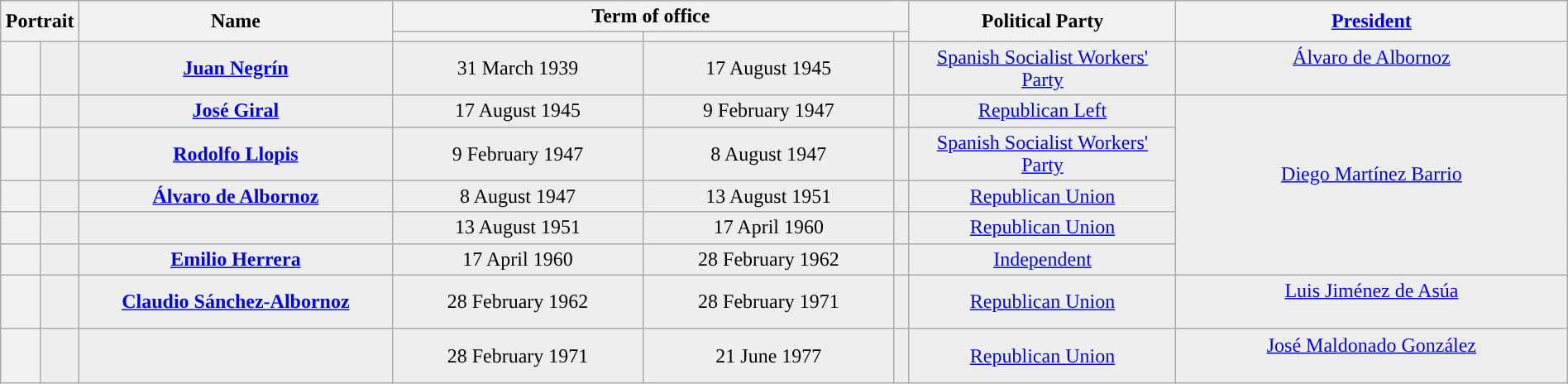<table class="wikitable" style="text-align:center; width:100%; border:1px #aaf solid;">
<tr>
<th style="width:5%;" rowspan="2" colspan="2">Portrait</th>
<th style="width:20%;" rowspan="2">Name<br></th>
<th style="width:33%;" colspan="3">Term of office</th>
<th style="width:17%;" rowspan="2">Political Party</th>
<th style="width:80px;" rowspan="2"><a href='#'>President</a><br></th>
</tr>
<tr>
<th></th>
<th></th>
<th></th>
</tr>
<tr style="background:#eee;">
<th style="background:"></th>
<td></td>
<td><strong><a href='#'>Juan Negrín</a></strong><br></td>
<td>31 March 1939</td>
<td>17 August 1945</td>
<td></td>
<td><a href='#'>Spanish Socialist Workers' Party</a></td>
<td><a href='#'>Álvaro de Albornoz</a><br><br></td>
</tr>
<tr style="background:#eee;">
<th style="background:"></th>
<td></td>
<td><strong><a href='#'>José Giral</a></strong><br></td>
<td>17 August 1945</td>
<td>9 February 1947</td>
<td></td>
<td><a href='#'>Republican Left</a></td>
<td rowspan=5><a href='#'>Diego Martínez Barrio</a><br><br></td>
</tr>
<tr style="background:#eee;">
<th style="background:"></th>
<td></td>
<td><strong><a href='#'>Rodolfo Llopis</a></strong><br></td>
<td>9 February 1947</td>
<td>8 August 1947</td>
<td></td>
<td><a href='#'>Spanish Socialist Workers' Party</a></td>
</tr>
<tr style="background:#eee;">
<th style="background:"></th>
<td></td>
<td><strong><a href='#'>Álvaro de Albornoz</a></strong><br></td>
<td>8 August 1947</td>
<td>13 August 1951</td>
<td></td>
<td><a href='#'>Republican Union</a></td>
</tr>
<tr style="background:#eee;">
<th style="background:"></th>
<td></td>
<td><strong></strong><br></td>
<td>13 August 1951</td>
<td>17 April 1960</td>
<td></td>
<td><a href='#'>Republican Union</a></td>
</tr>
<tr style="background:#eee;">
<th style="background:"></th>
<td></td>
<td><strong><a href='#'>Emilio Herrera</a> </strong><br></td>
<td>17 April 1960</td>
<td>28 February 1962</td>
<td></td>
<td><a href='#'>Independent</a></td>
</tr>
<tr style="background:#eee;">
<th style="background:"></th>
<td></td>
<td><strong><a href='#'>Claudio Sánchez-Albornoz</a></strong><br></td>
<td>28 February 1962</td>
<td>28 February 1971</td>
<td></td>
<td><a href='#'>Republican Union</a></td>
<td><a href='#'>Luis Jiménez de Asúa</a><br><br></td>
</tr>
<tr style="background:#eee;">
<th style="background:"></th>
<td></td>
<td><strong></strong><br></td>
<td>28 February 1971</td>
<td>21 June 1977</td>
<td></td>
<td><a href='#'>Republican Union</a></td>
<td><a href='#'>José Maldonado González</a><br><br></td>
</tr>
</table>
